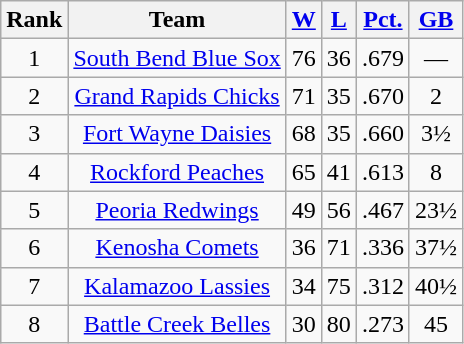<table class="wikitable" style="text-align:center;">
<tr>
<th>Rank</th>
<th>Team</th>
<th><a href='#'>W</a></th>
<th><a href='#'>L</a></th>
<th><a href='#'>Pct.</a></th>
<th><a href='#'>GB</a></th>
</tr>
<tr>
<td>1</td>
<td><a href='#'>South Bend Blue Sox</a></td>
<td>76</td>
<td>36</td>
<td>.679</td>
<td>—</td>
</tr>
<tr>
<td>2</td>
<td><a href='#'>Grand Rapids Chicks</a></td>
<td>71</td>
<td>35</td>
<td>.670</td>
<td>2</td>
</tr>
<tr>
<td>3</td>
<td><a href='#'>Fort Wayne Daisies</a></td>
<td>68</td>
<td>35</td>
<td>.660</td>
<td>3½</td>
</tr>
<tr>
<td>4</td>
<td><a href='#'>Rockford Peaches</a></td>
<td>65</td>
<td>41</td>
<td>.613</td>
<td>8</td>
</tr>
<tr>
<td>5</td>
<td><a href='#'>Peoria Redwings</a></td>
<td>49</td>
<td>56</td>
<td>.467</td>
<td>23½</td>
</tr>
<tr>
<td>6</td>
<td><a href='#'>Kenosha Comets</a></td>
<td>36</td>
<td>71</td>
<td>.336</td>
<td>37½</td>
</tr>
<tr>
<td>7</td>
<td><a href='#'>Kalamazoo Lassies</a></td>
<td>34</td>
<td>75</td>
<td>.312</td>
<td>40½</td>
</tr>
<tr>
<td>8</td>
<td><a href='#'>Battle Creek Belles</a></td>
<td>30</td>
<td>80</td>
<td>.273</td>
<td>45</td>
</tr>
</table>
